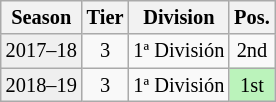<table class=wikitable style=font-size:85%>
<tr>
<th>Season</th>
<th>Tier</th>
<th>Division</th>
<th>Pos.</th>
</tr>
<tr>
<td style=background:#efefef>2017–18</td>
<td align=center>3</td>
<td>1ª División</td>
<td align=center>2nd</td>
</tr>
<tr>
<td style=background:#efefef>2018–19</td>
<td align=center>3</td>
<td>1ª División</td>
<td align=center bgcolor=#BBF3BB>1st</td>
</tr>
</table>
